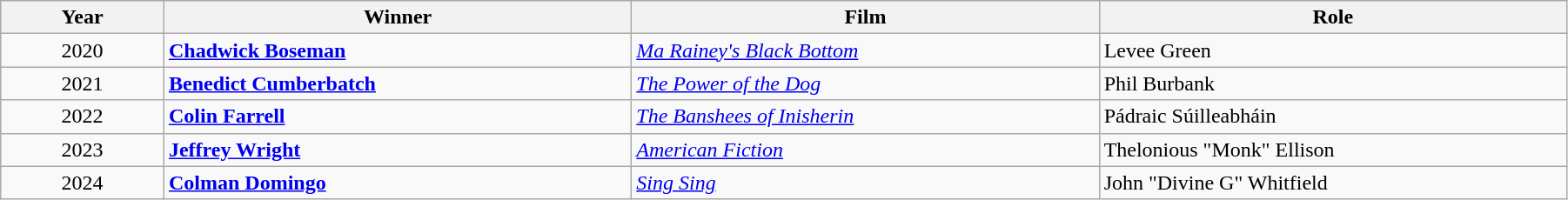<table class="wikitable" width="95%" cellpadding="5">
<tr>
<th width="100"><strong>Year</strong></th>
<th width="300"><strong>Winner</strong></th>
<th width="300"><strong>Film</strong></th>
<th width="300"><strong>Role</strong></th>
</tr>
<tr>
<td style="text-align:center;">2020</td>
<td><strong><a href='#'>Chadwick Boseman</a></strong></td>
<td><em><a href='#'>Ma Rainey's Black Bottom</a></em></td>
<td>Levee Green</td>
</tr>
<tr>
<td style="text-align:center;">2021</td>
<td><strong><a href='#'>Benedict Cumberbatch</a></strong></td>
<td><a href='#'><em>The Power of the Dog</em></a></td>
<td>Phil Burbank</td>
</tr>
<tr>
<td style="text-align:center;">2022</td>
<td><strong><a href='#'>Colin Farrell</a></strong></td>
<td><em><a href='#'>The Banshees of Inisherin</a></em></td>
<td>Pádraic Súilleabháin</td>
</tr>
<tr>
<td style="text-align:center;">2023</td>
<td><strong><a href='#'>Jeffrey Wright</a></strong></td>
<td><em><a href='#'>American Fiction</a></em></td>
<td>Thelonious "Monk" Ellison</td>
</tr>
<tr>
<td style="text-align:center;">2024</td>
<td><strong><a href='#'>Colman Domingo</a></strong></td>
<td><em><a href='#'>Sing Sing</a></em></td>
<td>John "Divine G" Whitfield</td>
</tr>
</table>
